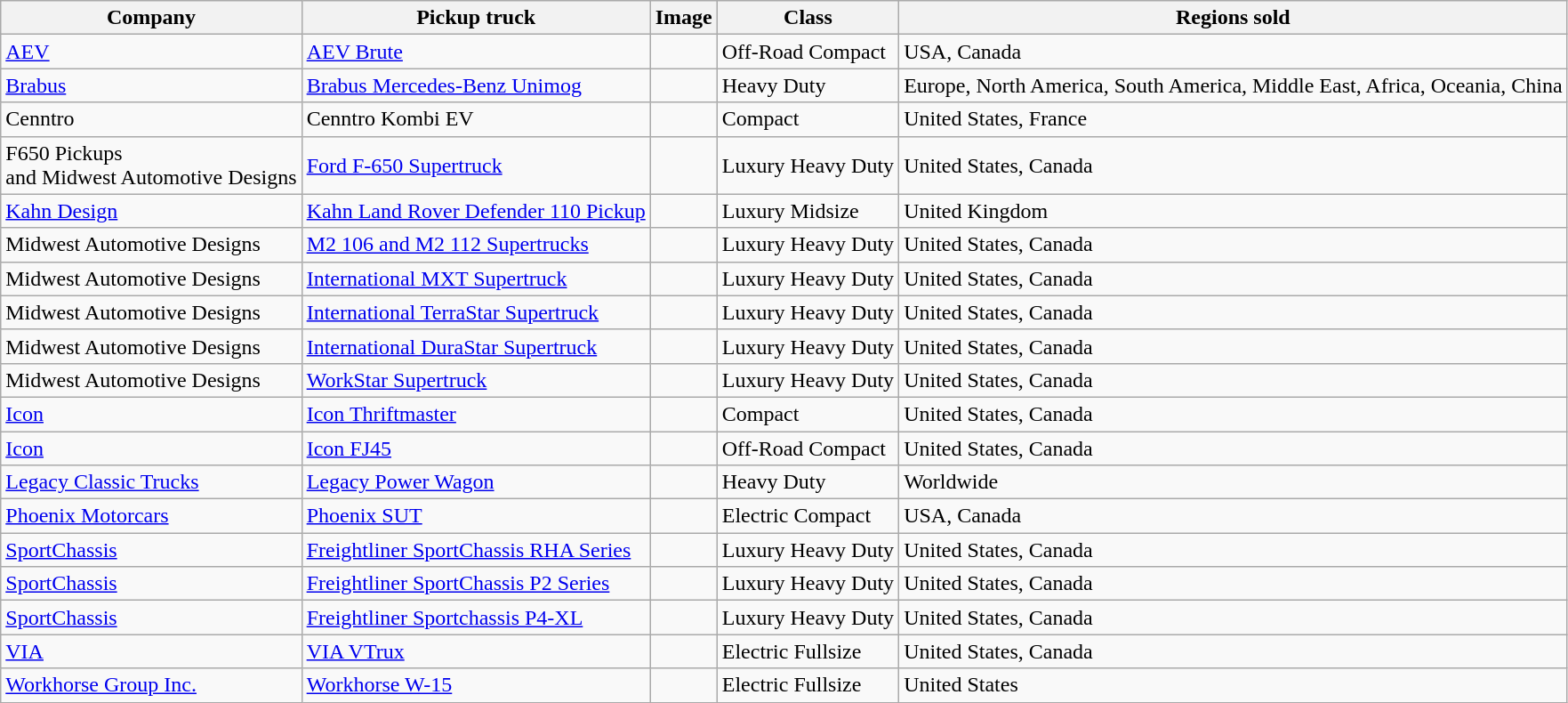<table class="wikitable sortable">
<tr>
<th>Company</th>
<th>Pickup truck</th>
<th class="unsortable">Image</th>
<th>Class</th>
<th>Regions sold</th>
</tr>
<tr>
<td><a href='#'>AEV</a></td>
<td><a href='#'>AEV Brute</a></td>
<td></td>
<td>Off-Road Compact</td>
<td>USA, Canada</td>
</tr>
<tr>
<td><a href='#'>Brabus</a></td>
<td><a href='#'>Brabus Mercedes-Benz Unimog</a></td>
<td></td>
<td>Heavy Duty</td>
<td>Europe, North America, South America, Middle East, Africa, Oceania, China</td>
</tr>
<tr>
<td>Cenntro</td>
<td>Cenntro Kombi EV</td>
<td></td>
<td>Compact</td>
<td>United States, France</td>
</tr>
<tr>
<td>F650 Pickups<br>and Midwest Automotive Designs</td>
<td><a href='#'>Ford F-650 Supertruck</a></td>
<td></td>
<td>Luxury Heavy Duty</td>
<td>United States, Canada</td>
</tr>
<tr>
<td><a href='#'>Kahn Design</a></td>
<td><a href='#'>Kahn Land Rover Defender 110 Pickup</a></td>
<td></td>
<td>Luxury Midsize</td>
<td>United Kingdom</td>
</tr>
<tr>
<td>Midwest Automotive Designs</td>
<td><a href='#'>M2 106 and M2 112 Supertrucks</a></td>
<td></td>
<td>Luxury Heavy Duty</td>
<td>United States, Canada</td>
</tr>
<tr>
<td>Midwest Automotive Designs</td>
<td><a href='#'>International MXT Supertruck</a></td>
<td></td>
<td>Luxury Heavy Duty</td>
<td>United States, Canada</td>
</tr>
<tr>
<td>Midwest Automotive Designs</td>
<td><a href='#'>International TerraStar Supertruck</a></td>
<td></td>
<td>Luxury Heavy Duty</td>
<td>United States, Canada</td>
</tr>
<tr>
<td>Midwest Automotive Designs</td>
<td><a href='#'>International DuraStar Supertruck</a></td>
<td></td>
<td>Luxury Heavy Duty</td>
<td>United States, Canada</td>
</tr>
<tr>
<td>Midwest Automotive Designs</td>
<td><a href='#'>WorkStar Supertruck</a></td>
<td></td>
<td>Luxury Heavy Duty</td>
<td>United States, Canada</td>
</tr>
<tr>
<td><a href='#'>Icon</a></td>
<td><a href='#'>Icon Thriftmaster</a></td>
<td></td>
<td>Compact</td>
<td>United States, Canada</td>
</tr>
<tr>
<td><a href='#'>Icon</a></td>
<td><a href='#'>Icon FJ45</a></td>
<td></td>
<td>Off-Road Compact</td>
<td>United States, Canada</td>
</tr>
<tr>
<td><a href='#'>Legacy Classic Trucks</a></td>
<td><a href='#'>Legacy Power Wagon</a></td>
<td></td>
<td>Heavy Duty</td>
<td>Worldwide</td>
</tr>
<tr>
<td><a href='#'>Phoenix Motorcars</a></td>
<td><a href='#'>Phoenix SUT</a></td>
<td></td>
<td>Electric Compact</td>
<td>USA, Canada</td>
</tr>
<tr>
<td><a href='#'>SportChassis</a></td>
<td><a href='#'>Freightliner SportChassis RHA Series</a></td>
<td></td>
<td>Luxury Heavy Duty</td>
<td>United States, Canada</td>
</tr>
<tr>
<td><a href='#'>SportChassis</a></td>
<td><a href='#'>Freightliner SportChassis P2 Series</a></td>
<td></td>
<td>Luxury Heavy Duty</td>
<td>United States, Canada</td>
</tr>
<tr>
<td><a href='#'>SportChassis</a></td>
<td><a href='#'>Freightliner Sportchassis P4-XL</a></td>
<td></td>
<td>Luxury Heavy Duty</td>
<td>United States, Canada</td>
</tr>
<tr>
<td><a href='#'>VIA</a></td>
<td><a href='#'>VIA VTrux</a></td>
<td></td>
<td>Electric Fullsize</td>
<td>United States, Canada</td>
</tr>
<tr>
<td><a href='#'>Workhorse Group Inc.</a></td>
<td><a href='#'>Workhorse W-15</a></td>
<td></td>
<td>Electric Fullsize</td>
<td>United States</td>
</tr>
</table>
